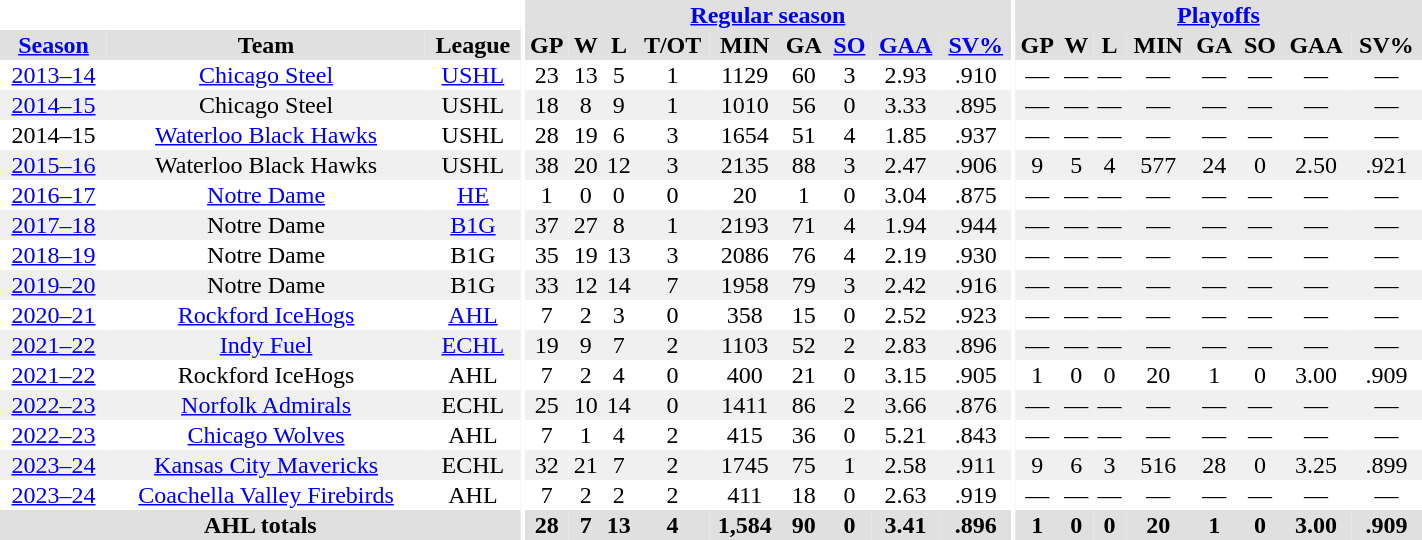<table border="0" cellpadding="1" cellspacing="0" style="text-align:center; width:75%">
<tr bgcolor="#e0e0e0">
<th colspan="3" bgcolor="#ffffff"></th>
<th rowspan="99" bgcolor="#ffffff"></th>
<th colspan="9" bgcolor="#e0e0e0"><a href='#'>Regular season</a></th>
<th rowspan="99" bgcolor="#ffffff"></th>
<th colspan="8" bgcolor="#e0e0e0"><a href='#'>Playoffs</a></th>
</tr>
<tr bgcolor="#e0e0e0">
<th><a href='#'>Season</a></th>
<th>Team</th>
<th>League</th>
<th>GP</th>
<th>W</th>
<th>L</th>
<th>T/OT</th>
<th>MIN</th>
<th>GA</th>
<th><a href='#'>SO</a></th>
<th><a href='#'>GAA</a></th>
<th><a href='#'>SV%</a></th>
<th>GP</th>
<th>W</th>
<th>L</th>
<th>MIN</th>
<th>GA</th>
<th>SO</th>
<th>GAA</th>
<th>SV%</th>
</tr>
<tr>
<td><a href='#'>2013–14</a></td>
<td><a href='#'>Chicago Steel</a></td>
<td><a href='#'>USHL</a></td>
<td>23</td>
<td>13</td>
<td>5</td>
<td>1</td>
<td>1129</td>
<td>60</td>
<td>3</td>
<td>2.93</td>
<td>.910</td>
<td>—</td>
<td>—</td>
<td>—</td>
<td>—</td>
<td>—</td>
<td>—</td>
<td>—</td>
<td>—</td>
</tr>
<tr bgcolor="#f0f0f0">
<td><a href='#'>2014–15</a></td>
<td>Chicago Steel</td>
<td>USHL</td>
<td>18</td>
<td>8</td>
<td>9</td>
<td>1</td>
<td>1010</td>
<td>56</td>
<td>0</td>
<td>3.33</td>
<td>.895</td>
<td>—</td>
<td>—</td>
<td>—</td>
<td>—</td>
<td>—</td>
<td>—</td>
<td>—</td>
<td>—</td>
</tr>
<tr>
<td>2014–15</td>
<td><a href='#'>Waterloo Black Hawks</a></td>
<td>USHL</td>
<td>28</td>
<td>19</td>
<td>6</td>
<td>3</td>
<td>1654</td>
<td>51</td>
<td>4</td>
<td>1.85</td>
<td>.937</td>
<td>—</td>
<td>—</td>
<td>—</td>
<td>—</td>
<td>—</td>
<td>—</td>
<td>—</td>
<td>—</td>
</tr>
<tr bgcolor="#f0f0f0">
<td><a href='#'>2015–16</a></td>
<td>Waterloo Black Hawks</td>
<td>USHL</td>
<td>38</td>
<td>20</td>
<td>12</td>
<td>3</td>
<td>2135</td>
<td>88</td>
<td>3</td>
<td>2.47</td>
<td>.906</td>
<td>9</td>
<td>5</td>
<td>4</td>
<td>577</td>
<td>24</td>
<td>0</td>
<td>2.50</td>
<td>.921</td>
</tr>
<tr>
<td><a href='#'>2016–17</a></td>
<td><a href='#'>Notre Dame</a></td>
<td><a href='#'>HE</a></td>
<td>1</td>
<td>0</td>
<td>0</td>
<td>0</td>
<td>20</td>
<td>1</td>
<td>0</td>
<td>3.04</td>
<td>.875</td>
<td>—</td>
<td>—</td>
<td>—</td>
<td>—</td>
<td>—</td>
<td>—</td>
<td>—</td>
<td>—</td>
</tr>
<tr bgcolor="#f0f0f0">
<td><a href='#'>2017–18</a></td>
<td>Notre Dame</td>
<td><a href='#'>B1G</a></td>
<td>37</td>
<td>27</td>
<td>8</td>
<td>1</td>
<td>2193</td>
<td>71</td>
<td>4</td>
<td>1.94</td>
<td>.944</td>
<td>—</td>
<td>—</td>
<td>—</td>
<td>—</td>
<td>—</td>
<td>—</td>
<td>—</td>
<td>—</td>
</tr>
<tr>
<td><a href='#'>2018–19</a></td>
<td>Notre Dame</td>
<td>B1G</td>
<td>35</td>
<td>19</td>
<td>13</td>
<td>3</td>
<td>2086</td>
<td>76</td>
<td>4</td>
<td>2.19</td>
<td>.930</td>
<td>—</td>
<td>—</td>
<td>—</td>
<td>—</td>
<td>—</td>
<td>—</td>
<td>—</td>
<td>—</td>
</tr>
<tr bgcolor="#f0f0f0">
<td><a href='#'>2019–20</a></td>
<td>Notre Dame</td>
<td>B1G</td>
<td>33</td>
<td>12</td>
<td>14</td>
<td>7</td>
<td>1958</td>
<td>79</td>
<td>3</td>
<td>2.42</td>
<td>.916</td>
<td>—</td>
<td>—</td>
<td>—</td>
<td>—</td>
<td>—</td>
<td>—</td>
<td>—</td>
<td>—</td>
</tr>
<tr>
<td><a href='#'>2020–21</a></td>
<td><a href='#'>Rockford IceHogs</a></td>
<td><a href='#'>AHL</a></td>
<td>7</td>
<td>2</td>
<td>3</td>
<td>0</td>
<td>358</td>
<td>15</td>
<td>0</td>
<td>2.52</td>
<td>.923</td>
<td>—</td>
<td>—</td>
<td>—</td>
<td>—</td>
<td>—</td>
<td>—</td>
<td>—</td>
<td>—</td>
</tr>
<tr bgcolor="#f0f0f0">
<td><a href='#'>2021–22</a></td>
<td><a href='#'>Indy Fuel</a></td>
<td><a href='#'>ECHL</a></td>
<td>19</td>
<td>9</td>
<td>7</td>
<td>2</td>
<td>1103</td>
<td>52</td>
<td>2</td>
<td>2.83</td>
<td>.896</td>
<td>—</td>
<td>—</td>
<td>—</td>
<td>—</td>
<td>—</td>
<td>—</td>
<td>—</td>
<td>—</td>
</tr>
<tr>
<td><a href='#'>2021–22</a></td>
<td>Rockford IceHogs</td>
<td>AHL</td>
<td>7</td>
<td>2</td>
<td>4</td>
<td>0</td>
<td>400</td>
<td>21</td>
<td>0</td>
<td>3.15</td>
<td>.905</td>
<td>1</td>
<td>0</td>
<td>0</td>
<td>20</td>
<td>1</td>
<td>0</td>
<td>3.00</td>
<td>.909</td>
</tr>
<tr bgcolor="#f0f0f0">
<td><a href='#'>2022–23</a></td>
<td><a href='#'>Norfolk Admirals</a></td>
<td>ECHL</td>
<td>25</td>
<td>10</td>
<td>14</td>
<td>0</td>
<td>1411</td>
<td>86</td>
<td>2</td>
<td>3.66</td>
<td>.876</td>
<td>—</td>
<td>—</td>
<td>—</td>
<td>—</td>
<td>—</td>
<td>—</td>
<td>—</td>
<td>—</td>
</tr>
<tr>
<td><a href='#'>2022–23</a></td>
<td><a href='#'>Chicago Wolves</a></td>
<td>AHL</td>
<td>7</td>
<td>1</td>
<td>4</td>
<td>2</td>
<td>415</td>
<td>36</td>
<td>0</td>
<td>5.21</td>
<td>.843</td>
<td>—</td>
<td>—</td>
<td>—</td>
<td>—</td>
<td>—</td>
<td>—</td>
<td>—</td>
<td>—</td>
</tr>
<tr bgcolor="#f0f0f0">
<td><a href='#'>2023–24</a></td>
<td><a href='#'>Kansas City Mavericks</a></td>
<td>ECHL</td>
<td>32</td>
<td>21</td>
<td>7</td>
<td>2</td>
<td>1745</td>
<td>75</td>
<td>1</td>
<td>2.58</td>
<td>.911</td>
<td>9</td>
<td>6</td>
<td>3</td>
<td>516</td>
<td>28</td>
<td>0</td>
<td>3.25</td>
<td>.899</td>
</tr>
<tr>
<td><a href='#'>2023–24</a></td>
<td><a href='#'>Coachella Valley Firebirds</a></td>
<td>AHL</td>
<td>7</td>
<td>2</td>
<td>2</td>
<td>2</td>
<td>411</td>
<td>18</td>
<td>0</td>
<td>2.63</td>
<td>.919</td>
<td>—</td>
<td>—</td>
<td>—</td>
<td>—</td>
<td>—</td>
<td>—</td>
<td>—</td>
<td>—</td>
</tr>
<tr bgcolor="#e0e0e0">
<th colspan="3">AHL totals</th>
<th>28</th>
<th>7</th>
<th>13</th>
<th>4</th>
<th>1,584</th>
<th>90</th>
<th>0</th>
<th>3.41</th>
<th>.896</th>
<th>1</th>
<th>0</th>
<th>0</th>
<th>20</th>
<th>1</th>
<th>0</th>
<th>3.00</th>
<th>.909</th>
</tr>
</table>
